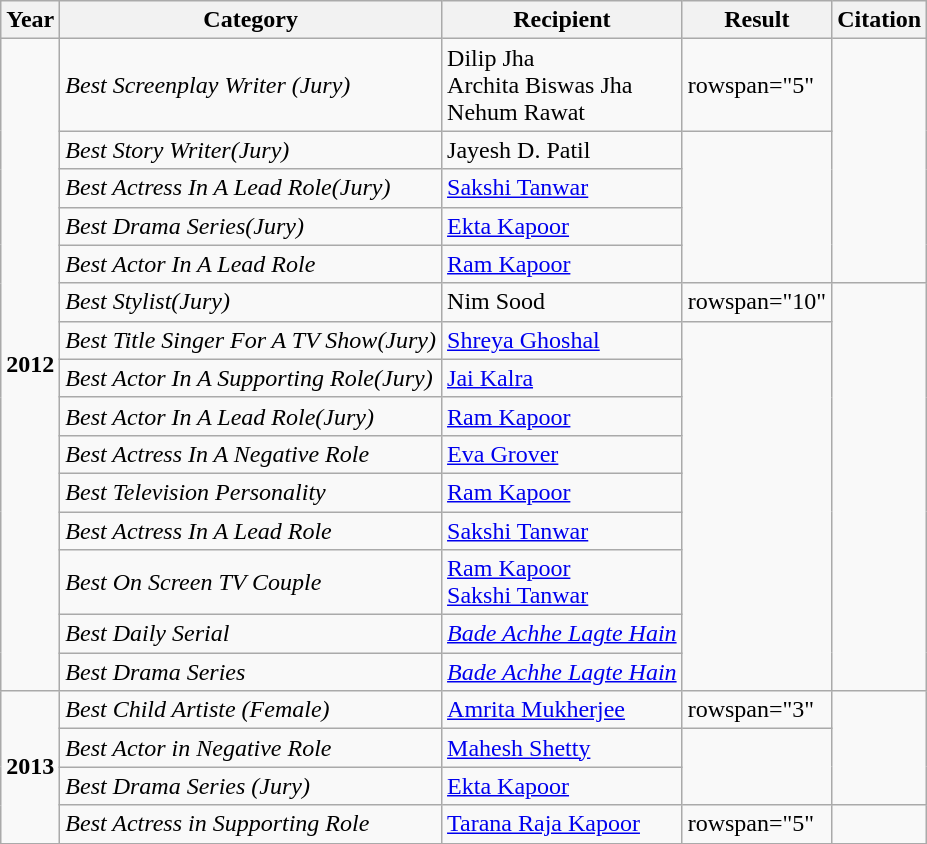<table class="wikitable">
<tr>
<th>Year</th>
<th>Category</th>
<th>Recipient</th>
<th>Result</th>
<th>Citation</th>
</tr>
<tr>
<td rowspan="15"><strong>2012</strong></td>
<td><em>Best Screenplay Writer (Jury)</em></td>
<td>Dilip Jha <br> Archita Biswas Jha <br> Nehum Rawat</td>
<td>rowspan="5" </td>
<td rowspan="5"></td>
</tr>
<tr>
<td><em>Best Story Writer(Jury)</em></td>
<td>Jayesh D. Patil</td>
</tr>
<tr>
<td><em>Best Actress In A Lead Role(Jury)</em></td>
<td><a href='#'>Sakshi Tanwar</a></td>
</tr>
<tr>
<td><em>Best Drama Series(Jury)</em></td>
<td><a href='#'>Ekta Kapoor</a></td>
</tr>
<tr>
<td><em>Best Actor In A Lead Role</em></td>
<td><a href='#'>Ram Kapoor</a></td>
</tr>
<tr>
<td><em>Best Stylist(Jury)</em></td>
<td>Nim Sood</td>
<td>rowspan="10" </td>
<td rowspan="10"></td>
</tr>
<tr>
<td><em>Best Title Singer For A TV Show(Jury)</em></td>
<td><a href='#'>Shreya Ghoshal</a></td>
</tr>
<tr>
<td><em>Best Actor In A Supporting Role(Jury)</em></td>
<td><a href='#'>Jai Kalra</a></td>
</tr>
<tr>
<td><em>Best Actor In A Lead Role(Jury)</em></td>
<td><a href='#'>Ram Kapoor</a></td>
</tr>
<tr>
<td><em>Best Actress In A Negative Role</em></td>
<td><a href='#'>Eva Grover</a></td>
</tr>
<tr>
<td><em>Best Television Personality</em></td>
<td><a href='#'>Ram Kapoor</a></td>
</tr>
<tr>
<td><em>Best Actress In A Lead Role</em></td>
<td><a href='#'>Sakshi Tanwar</a></td>
</tr>
<tr>
<td><em>Best On Screen TV Couple</em></td>
<td><a href='#'>Ram Kapoor</a><br><a href='#'>Sakshi Tanwar</a></td>
</tr>
<tr>
<td><em>Best Daily Serial</em></td>
<td><em><a href='#'>Bade Achhe Lagte Hain</a></em></td>
</tr>
<tr>
<td><em>Best Drama Series</em></td>
<td><em><a href='#'>Bade Achhe Lagte Hain</a></em></td>
</tr>
<tr>
<td rowspan="8"><strong>2013</strong></td>
<td><em>Best Child Artiste (Female)</em></td>
<td><a href='#'>Amrita Mukherjee</a></td>
<td>rowspan="3" </td>
<td rowspan="3"></td>
</tr>
<tr>
<td><em>Best Actor in Negative Role</em></td>
<td><a href='#'>Mahesh Shetty</a></td>
</tr>
<tr>
<td><em>Best Drama Series (Jury)</em></td>
<td><a href='#'>Ekta Kapoor</a></td>
</tr>
<tr>
<td><em>Best Actress in Supporting Role</em></td>
<td><a href='#'>Tarana Raja Kapoor</a></td>
<td>rowspan="5" </td>
<td></td>
</tr>
<tr>
</tr>
</table>
